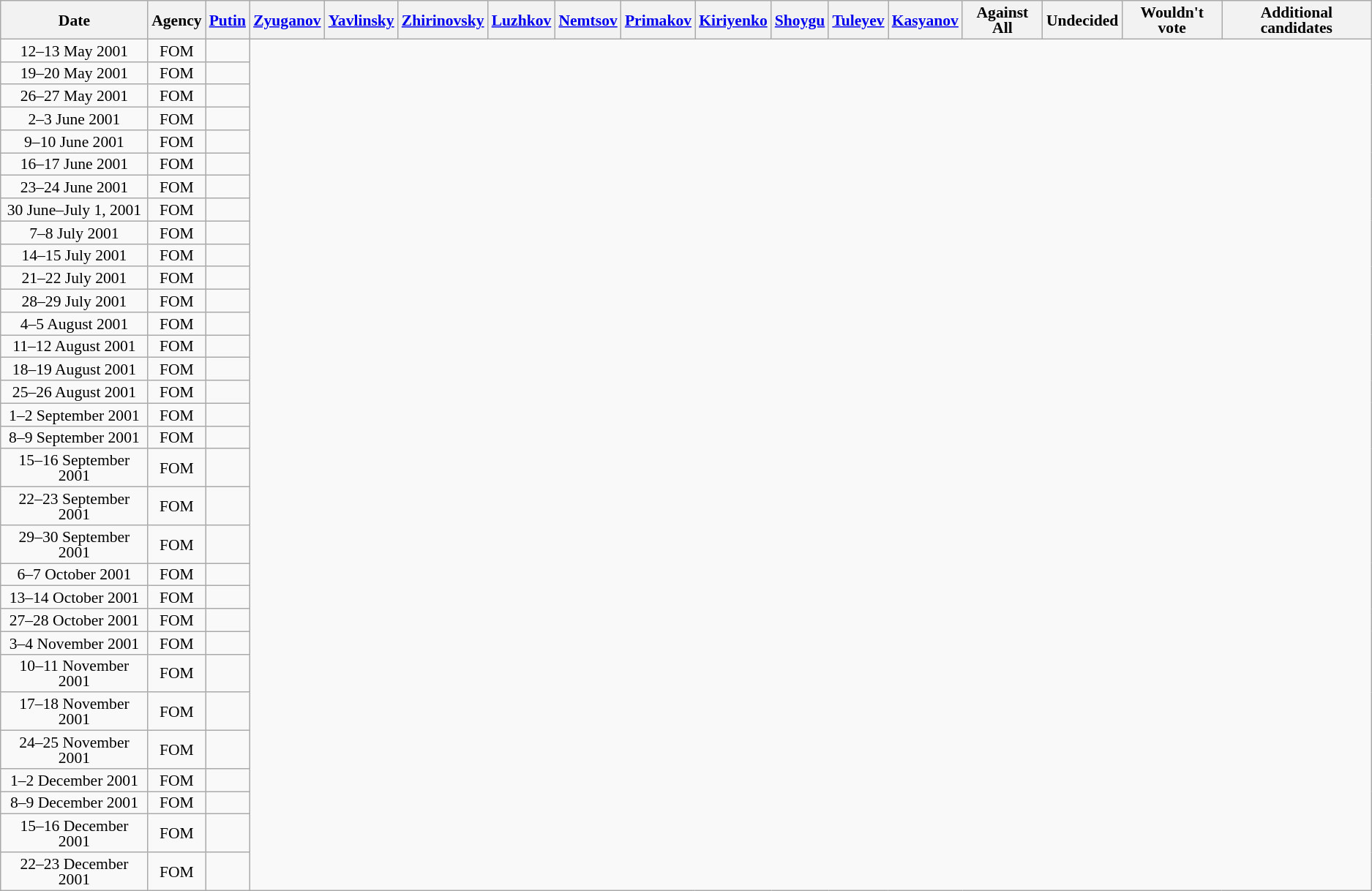<table class=wikitable style="text-align:center; font-size:90%; line-height:14px">
<tr>
<th>Date</th>
<th>Agency</th>
<th><a href='#'>Putin</a></th>
<th><a href='#'>Zyuganov</a></th>
<th><a href='#'>Yavlinsky</a></th>
<th><a href='#'>Zhirinovsky</a></th>
<th><a href='#'>Luzhkov</a></th>
<th><a href='#'>Nemtsov</a></th>
<th><a href='#'>Primakov</a></th>
<th><a href='#'>Kiriyenko</a></th>
<th><a href='#'>Shoygu</a></th>
<th><a href='#'>Tuleyev</a></th>
<th><a href='#'>Kasyanov</a></th>
<th>Against All</th>
<th>Undecided</th>
<th>Wouldn't vote</th>
<th>Additional candidates</th>
</tr>
<tr>
<td>12–13 May 2001</td>
<td>FOM</td>
<td></td>
</tr>
<tr>
<td>19–20 May 2001</td>
<td>FOM</td>
<td></td>
</tr>
<tr>
<td>26–27 May 2001</td>
<td>FOM</td>
<td></td>
</tr>
<tr>
<td>2–3 June 2001</td>
<td>FOM</td>
<td></td>
</tr>
<tr>
<td>9–10 June 2001</td>
<td>FOM</td>
<td></td>
</tr>
<tr>
<td>16–17 June 2001</td>
<td>FOM</td>
<td></td>
</tr>
<tr>
<td>23–24 June 2001</td>
<td>FOM</td>
<td></td>
</tr>
<tr>
<td>30 June–July 1, 2001</td>
<td>FOM</td>
<td></td>
</tr>
<tr>
<td>7–8 July 2001</td>
<td>FOM</td>
<td></td>
</tr>
<tr>
<td>14–15 July 2001</td>
<td>FOM</td>
<td></td>
</tr>
<tr>
<td>21–22 July 2001</td>
<td>FOM</td>
<td></td>
</tr>
<tr>
<td>28–29 July 2001</td>
<td>FOM</td>
<td></td>
</tr>
<tr>
<td>4–5 August 2001</td>
<td>FOM</td>
<td></td>
</tr>
<tr>
<td>11–12 August 2001</td>
<td>FOM</td>
<td></td>
</tr>
<tr>
<td>18–19 August 2001</td>
<td>FOM</td>
<td></td>
</tr>
<tr>
<td>25–26 August 2001</td>
<td>FOM</td>
<td></td>
</tr>
<tr>
<td>1–2 September 2001</td>
<td>FOM</td>
<td></td>
</tr>
<tr>
<td>8–9 September 2001</td>
<td>FOM</td>
<td></td>
</tr>
<tr>
<td>15–16 September 2001</td>
<td>FOM</td>
<td></td>
</tr>
<tr>
<td>22–23 September 2001</td>
<td>FOM</td>
<td></td>
</tr>
<tr>
<td>29–30 September 2001</td>
<td>FOM</td>
<td></td>
</tr>
<tr>
<td>6–7 October 2001</td>
<td>FOM</td>
<td></td>
</tr>
<tr>
<td>13–14 October 2001</td>
<td>FOM</td>
<td></td>
</tr>
<tr>
<td>27–28 October 2001</td>
<td>FOM</td>
<td></td>
</tr>
<tr>
<td>3–4 November 2001</td>
<td>FOM</td>
<td></td>
</tr>
<tr>
<td>10–11 November 2001</td>
<td>FOM</td>
<td></td>
</tr>
<tr>
<td>17–18 November 2001</td>
<td>FOM</td>
<td></td>
</tr>
<tr>
<td>24–25 November 2001</td>
<td>FOM</td>
<td></td>
</tr>
<tr>
<td>1–2 December 2001</td>
<td>FOM</td>
<td></td>
</tr>
<tr>
<td>8–9 December 2001</td>
<td>FOM</td>
<td></td>
</tr>
<tr>
<td>15–16 December 2001</td>
<td>FOM</td>
<td></td>
</tr>
<tr>
<td>22–23 December 2001</td>
<td>FOM</td>
<td></td>
</tr>
</table>
